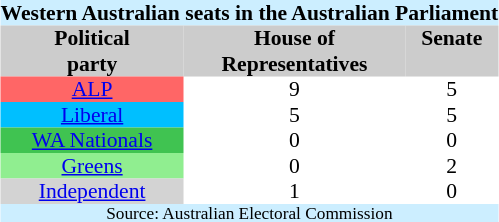<table class="toccolours" cellpadding="0" cellspacing="0" style="float:right; margin-right:.5em; margin-top:.4em; margin-left:0.5em; font-size:90%;">
<tr>
<th colspan="3" style="background:#cef; text-align:center;">Western Australian seats in the Australian Parliament</th>
</tr>
<tr style="background:#ccc; vertical-align:top;">
<th>Political<br>party</th>
<th>House of<br>Representatives</th>
<th>Senate</th>
</tr>
<tr>
<td style="text-align:center; background:#f66;"><a href='#'>ALP</a></td>
<td style="text-align:center;">9</td>
<td style="text-align:center;">5</td>
</tr>
<tr>
<td style="text-align:center; background:#00bfff;"><a href='#'>Liberal</a></td>
<td style="text-align:center;">5</td>
<td style="text-align:center;">5</td>
</tr>
<tr>
<td style="text-align:center; background:#40c351;"><a href='#'>WA Nationals</a></td>
<td style="text-align:center;">0</td>
<td style="text-align:center;">0</td>
</tr>
<tr>
<td style="text-align:center; background:#90ee90;"><a href='#'>Greens</a></td>
<td style="text-align:center;">0</td>
<td style="text-align:center;">2</td>
</tr>
<tr>
<td style="text-align:center; background:#d3d3d3;"><a href='#'>Independent</a></td>
<td style="text-align:center;">1</td>
<td style="text-align:center;">0</td>
</tr>
<tr>
<td colspan="3" style="font-size:80%; background:#cef; text-align:center;">Source: Australian Electoral Commission</td>
</tr>
</table>
